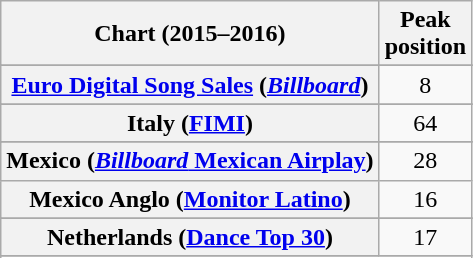<table class="wikitable sortable plainrowheaders" style="text-align:center">
<tr>
<th scope="col">Chart (2015–2016)</th>
<th scope="col">Peak<br>position</th>
</tr>
<tr>
</tr>
<tr>
</tr>
<tr>
</tr>
<tr>
</tr>
<tr>
</tr>
<tr>
</tr>
<tr>
</tr>
<tr>
</tr>
<tr>
</tr>
<tr>
</tr>
<tr>
<th scope="row"><a href='#'>Euro Digital Song Sales</a> (<em><a href='#'>Billboard</a></em>)</th>
<td>8</td>
</tr>
<tr>
</tr>
<tr>
</tr>
<tr>
</tr>
<tr>
</tr>
<tr>
</tr>
<tr>
</tr>
<tr>
<th scope="row">Italy (<a href='#'>FIMI</a>)</th>
<td>64</td>
</tr>
<tr>
</tr>
<tr>
<th scope="row">Mexico (<a href='#'><em>Billboard</em> Mexican Airplay</a>)</th>
<td>28</td>
</tr>
<tr>
<th scope="row">Mexico Anglo (<a href='#'>Monitor Latino</a>)</th>
<td>16</td>
</tr>
<tr>
</tr>
<tr>
</tr>
<tr>
<th scope="row">Netherlands (<a href='#'>Dance Top 30</a>)</th>
<td>17</td>
</tr>
<tr>
</tr>
<tr>
</tr>
<tr>
</tr>
<tr>
</tr>
<tr>
</tr>
<tr>
</tr>
<tr>
</tr>
<tr>
</tr>
<tr>
</tr>
<tr>
</tr>
<tr>
</tr>
<tr>
</tr>
<tr>
</tr>
</table>
